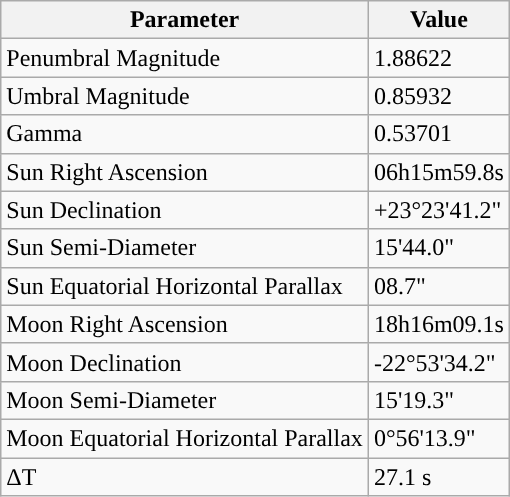<table class="wikitable">
<tr>
<th>Parameter</th>
<th>Value</th>
</tr>
<tr>
<td>Penumbral Magnitude</td>
<td>1.88622</td>
</tr>
<tr>
<td>Umbral Magnitude</td>
<td>0.85932</td>
</tr>
<tr>
<td>Gamma</td>
<td>0.53701</td>
</tr>
<tr>
<td>Sun Right Ascension</td>
<td>06h15m59.8s</td>
</tr>
<tr>
<td>Sun Declination</td>
<td>+23°23'41.2"</td>
</tr>
<tr>
<td>Sun Semi-Diameter</td>
<td>15'44.0"</td>
</tr>
<tr>
<td>Sun Equatorial Horizontal Parallax</td>
<td>08.7"</td>
</tr>
<tr>
<td>Moon Right Ascension</td>
<td>18h16m09.1s</td>
</tr>
<tr>
<td>Moon Declination</td>
<td>-22°53'34.2"</td>
</tr>
<tr>
<td>Moon Semi-Diameter</td>
<td>15'19.3"</td>
</tr>
<tr>
<td>Moon Equatorial Horizontal Parallax</td>
<td>0°56'13.9"</td>
</tr>
<tr>
<td>ΔT</td>
<td>27.1 s</td>
</tr>
</table>
